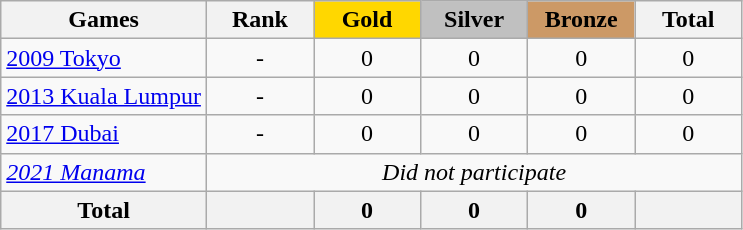<table class="wikitable sortable" style="margin-top:0em; text-align:center; font-size:100%;">
<tr>
<th>Games</th>
<th style="width:4em;">Rank</th>
<th style="background:gold; width:4em;"><strong>Gold</strong></th>
<th style="background:silver; width:4em;"><strong>Silver</strong></th>
<th style="background:#cc9966; width:4em;"><strong>Bronze</strong></th>
<th style="width:4em;">Total</th>
</tr>
<tr>
<td align=left><a href='#'>2009 Tokyo</a></td>
<td>-</td>
<td>0</td>
<td>0</td>
<td>0</td>
<td>0</td>
</tr>
<tr>
<td align=left><a href='#'>2013 Kuala Lumpur</a></td>
<td>-</td>
<td>0</td>
<td>0</td>
<td>0</td>
<td>0</td>
</tr>
<tr>
<td align=left><a href='#'>2017 Dubai</a></td>
<td>-</td>
<td>0</td>
<td>0</td>
<td>0</td>
<td>0</td>
</tr>
<tr>
<td align=left><em><a href='#'>2021 Manama</a></em></td>
<td colspan=5><em>Did not participate</em></td>
</tr>
<tr>
<th>Total</th>
<th></th>
<th>0</th>
<th>0</th>
<th>0</th>
<th></th>
</tr>
</table>
